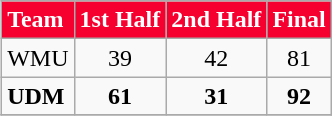<table class="wikitable" align=right>
<tr style="background: #F5002F; color: #FFFFFF">
<td><strong>Team</strong></td>
<td><strong>1st Half</strong></td>
<td><strong>2nd Half</strong></td>
<td><strong>Final</strong></td>
</tr>
<tr>
<td>WMU</td>
<td align=center>39</td>
<td align=center>42</td>
<td align=center>81</td>
</tr>
<tr>
<td><strong>UDM</strong></td>
<td align=center><strong>61</strong></td>
<td align=center><strong>31</strong></td>
<td align=center><strong>92</strong></td>
</tr>
<tr>
</tr>
</table>
